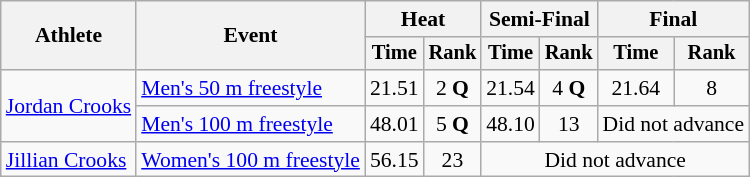<table class=wikitable style="font-size:90%;">
<tr>
<th rowspan=2>Athlete</th>
<th rowspan=2>Event</th>
<th colspan=2>Heat</th>
<th colspan=2>Semi-Final</th>
<th colspan=2>Final</th>
</tr>
<tr style=font-size:95%>
<th>Time</th>
<th>Rank</th>
<th>Time</th>
<th>Rank</th>
<th>Time</th>
<th>Rank</th>
</tr>
<tr align=center>
<td align=left rowspan=2><a href='#'>Jordan Crooks</a></td>
<td align=left><a href='#'>Men's 50 m freestyle</a></td>
<td>21.51</td>
<td>2 <strong>Q</strong></td>
<td>21.54</td>
<td>4 <strong>Q</strong></td>
<td>21.64</td>
<td>8</td>
</tr>
<tr align=center>
<td align=left><a href='#'>Men's 100 m freestyle</a></td>
<td>48.01</td>
<td>5 <strong>Q</strong></td>
<td>48.10</td>
<td>13</td>
<td colspan=2>Did not advance</td>
</tr>
<tr align=center>
<td align=left><a href='#'>Jillian Crooks</a></td>
<td align=left><a href='#'>Women's 100 m freestyle</a></td>
<td>56.15</td>
<td>23</td>
<td colspan=4>Did not advance</td>
</tr>
</table>
